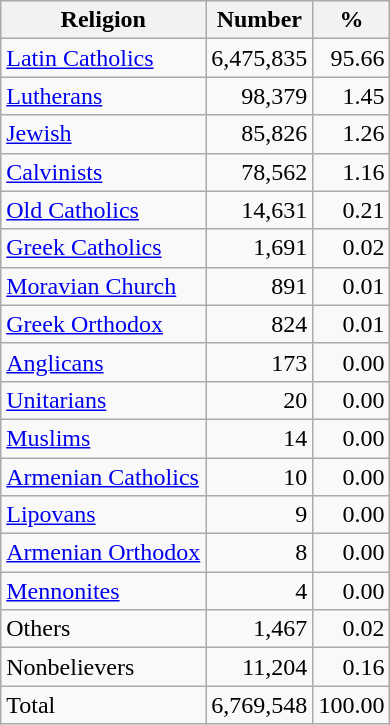<table class="wikitable">
<tr>
<th>Religion</th>
<th>Number</th>
<th>%</th>
</tr>
<tr>
<td><a href='#'>Latin Catholics</a></td>
<td align=right>6,475,835</td>
<td align=right>95.66</td>
</tr>
<tr>
<td><a href='#'>Lutherans</a></td>
<td align=right>98,379</td>
<td align=right>1.45</td>
</tr>
<tr>
<td><a href='#'>Jewish</a></td>
<td align=right>85,826</td>
<td align=right>1.26</td>
</tr>
<tr>
<td><a href='#'>Calvinists</a></td>
<td align=right>78,562</td>
<td align=right>1.16</td>
</tr>
<tr>
<td><a href='#'>Old Catholics</a></td>
<td align="right">14,631</td>
<td align="right">0.21</td>
</tr>
<tr>
<td><a href='#'>Greek Catholics</a></td>
<td align=right>1,691</td>
<td align=right>0.02</td>
</tr>
<tr>
<td><a href='#'>Moravian Church</a></td>
<td align=right>891</td>
<td align=right>0.01</td>
</tr>
<tr>
<td><a href='#'>Greek Orthodox</a></td>
<td align=right>824</td>
<td align=right>0.01</td>
</tr>
<tr>
<td><a href='#'>Anglicans</a></td>
<td align=right>173</td>
<td align=right>0.00</td>
</tr>
<tr>
<td><a href='#'>Unitarians</a></td>
<td align=right>20</td>
<td align=right>0.00</td>
</tr>
<tr>
<td><a href='#'>Muslims</a></td>
<td align=right>14</td>
<td align=right>0.00</td>
</tr>
<tr>
<td><a href='#'>Armenian Catholics</a></td>
<td align=right>10</td>
<td align=right>0.00</td>
</tr>
<tr>
<td><a href='#'>Lipovans</a></td>
<td align=right>9</td>
<td align=right>0.00</td>
</tr>
<tr>
<td><a href='#'>Armenian Orthodox</a></td>
<td align=right>8</td>
<td align=right>0.00</td>
</tr>
<tr>
<td><a href='#'>Mennonites</a></td>
<td align=right>4</td>
<td align=right>0.00</td>
</tr>
<tr>
<td>Others</td>
<td align=right>1,467</td>
<td align=right>0.02</td>
</tr>
<tr>
<td>Nonbelievers</td>
<td align=right>11,204</td>
<td align=right>0.16</td>
</tr>
<tr>
<td>Total</td>
<td align=right>6,769,548</td>
<td align=right>100.00</td>
</tr>
</table>
